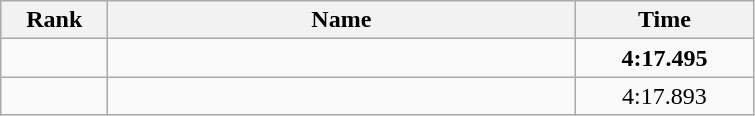<table class="wikitable" style="text-align:center;">
<tr>
<th style="width:4em">Rank</th>
<th style="width:19em">Name</th>
<th style="width:7em">Time</th>
</tr>
<tr>
<td></td>
<td align=left><strong></strong></td>
<td><strong>4:17.495</strong></td>
</tr>
<tr>
<td></td>
<td align=left></td>
<td>4:17.893</td>
</tr>
</table>
